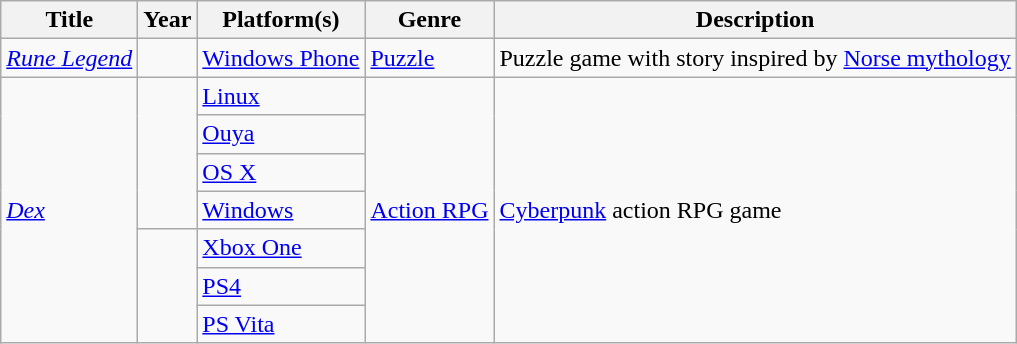<table class="wikitable sortable">
<tr>
<th scope="col">Title</th>
<th>Year</th>
<th>Platform(s)</th>
<th>Genre</th>
<th>Description</th>
</tr>
<tr>
<td><em><a href='#'>Rune Legend</a></em></td>
<td></td>
<td><a href='#'>Windows Phone</a></td>
<td><a href='#'>Puzzle</a></td>
<td>Puzzle game with story inspired by <a href='#'>Norse mythology</a></td>
</tr>
<tr>
<td rowspan="7"><em><a href='#'>Dex</a></em></td>
<td rowspan="4"></td>
<td><a href='#'>Linux</a></td>
<td rowspan="7"><a href='#'>Action RPG</a></td>
<td rowspan="7"><a href='#'>Cyberpunk</a> action RPG game</td>
</tr>
<tr>
<td><a href='#'>Ouya</a></td>
</tr>
<tr>
<td><a href='#'>OS X</a></td>
</tr>
<tr>
<td><a href='#'>Windows</a></td>
</tr>
<tr>
<td rowspan="3"></td>
<td><a href='#'>Xbox One</a></td>
</tr>
<tr>
<td><a href='#'>PS4</a></td>
</tr>
<tr>
<td><a href='#'>PS Vita</a></td>
</tr>
</table>
